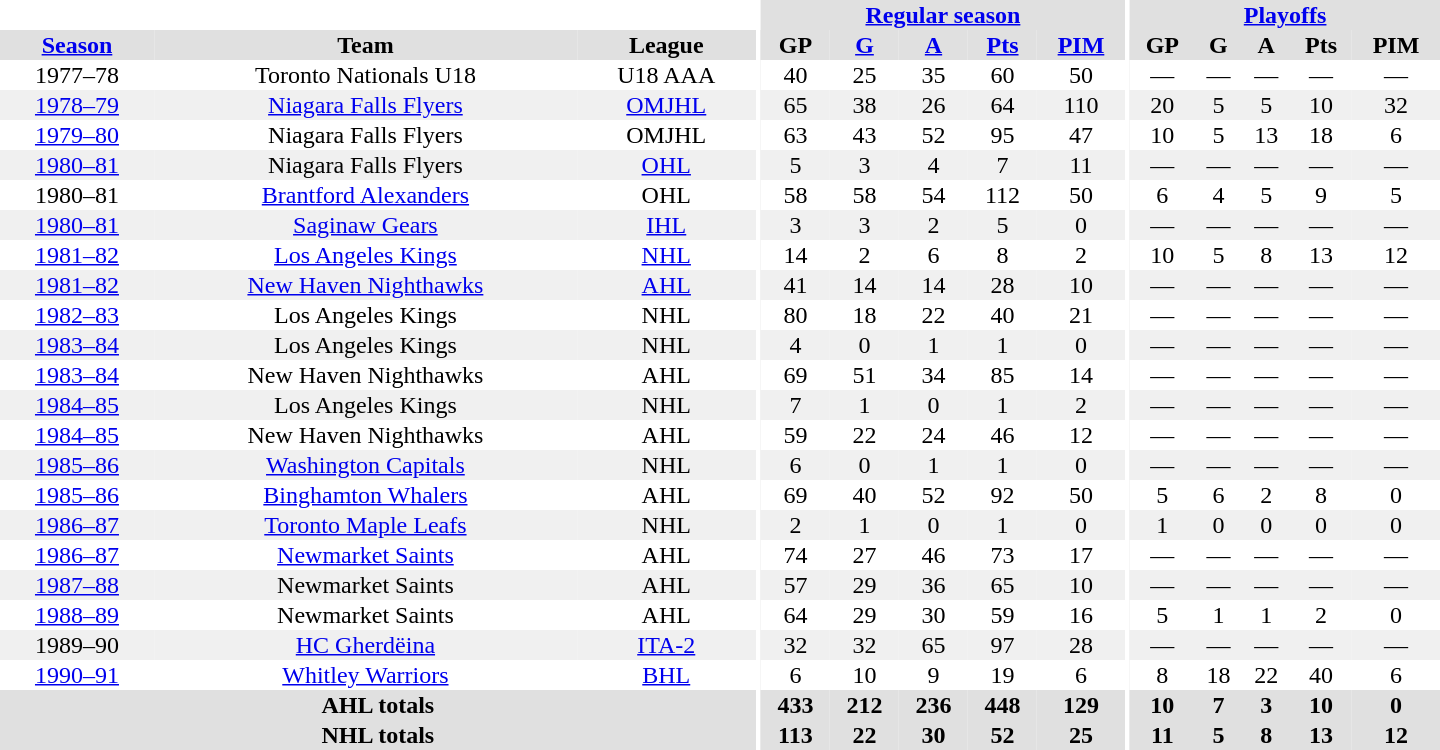<table border="0" cellpadding="1" cellspacing="0" style="text-align:center; width:60em">
<tr bgcolor="#e0e0e0">
<th colspan="3" bgcolor="#ffffff"></th>
<th rowspan="100" bgcolor="#ffffff"></th>
<th colspan="5"><a href='#'>Regular season</a></th>
<th rowspan="100" bgcolor="#ffffff"></th>
<th colspan="5"><a href='#'>Playoffs</a></th>
</tr>
<tr bgcolor="#e0e0e0">
<th><a href='#'>Season</a></th>
<th>Team</th>
<th>League</th>
<th>GP</th>
<th><a href='#'>G</a></th>
<th><a href='#'>A</a></th>
<th><a href='#'>Pts</a></th>
<th><a href='#'>PIM</a></th>
<th>GP</th>
<th>G</th>
<th>A</th>
<th>Pts</th>
<th>PIM</th>
</tr>
<tr>
<td>1977–78</td>
<td>Toronto Nationals U18</td>
<td>U18 AAA</td>
<td>40</td>
<td>25</td>
<td>35</td>
<td>60</td>
<td>50</td>
<td>—</td>
<td>—</td>
<td>—</td>
<td>—</td>
<td>—</td>
</tr>
<tr bgcolor="#f0f0f0">
<td><a href='#'>1978–79</a></td>
<td><a href='#'>Niagara Falls Flyers</a></td>
<td><a href='#'>OMJHL</a></td>
<td>65</td>
<td>38</td>
<td>26</td>
<td>64</td>
<td>110</td>
<td>20</td>
<td>5</td>
<td>5</td>
<td>10</td>
<td>32</td>
</tr>
<tr>
<td><a href='#'>1979–80</a></td>
<td>Niagara Falls Flyers</td>
<td>OMJHL</td>
<td>63</td>
<td>43</td>
<td>52</td>
<td>95</td>
<td>47</td>
<td>10</td>
<td>5</td>
<td>13</td>
<td>18</td>
<td>6</td>
</tr>
<tr bgcolor="#f0f0f0">
<td><a href='#'>1980–81</a></td>
<td>Niagara Falls Flyers</td>
<td><a href='#'>OHL</a></td>
<td>5</td>
<td>3</td>
<td>4</td>
<td>7</td>
<td>11</td>
<td>—</td>
<td>—</td>
<td>—</td>
<td>—</td>
<td>—</td>
</tr>
<tr>
<td>1980–81</td>
<td><a href='#'>Brantford Alexanders</a></td>
<td>OHL</td>
<td>58</td>
<td>58</td>
<td>54</td>
<td>112</td>
<td>50</td>
<td>6</td>
<td>4</td>
<td>5</td>
<td>9</td>
<td>5</td>
</tr>
<tr bgcolor="#f0f0f0">
<td><a href='#'>1980–81</a></td>
<td><a href='#'>Saginaw Gears</a></td>
<td><a href='#'>IHL</a></td>
<td>3</td>
<td>3</td>
<td>2</td>
<td>5</td>
<td>0</td>
<td>—</td>
<td>—</td>
<td>—</td>
<td>—</td>
<td>—</td>
</tr>
<tr>
<td><a href='#'>1981–82</a></td>
<td><a href='#'>Los Angeles Kings</a></td>
<td><a href='#'>NHL</a></td>
<td>14</td>
<td>2</td>
<td>6</td>
<td>8</td>
<td>2</td>
<td>10</td>
<td>5</td>
<td>8</td>
<td>13</td>
<td>12</td>
</tr>
<tr bgcolor="#f0f0f0">
<td><a href='#'>1981–82</a></td>
<td><a href='#'>New Haven Nighthawks</a></td>
<td><a href='#'>AHL</a></td>
<td>41</td>
<td>14</td>
<td>14</td>
<td>28</td>
<td>10</td>
<td>—</td>
<td>—</td>
<td>—</td>
<td>—</td>
<td>—</td>
</tr>
<tr>
<td><a href='#'>1982–83</a></td>
<td>Los Angeles Kings</td>
<td>NHL</td>
<td>80</td>
<td>18</td>
<td>22</td>
<td>40</td>
<td>21</td>
<td>—</td>
<td>—</td>
<td>—</td>
<td>—</td>
<td>—</td>
</tr>
<tr bgcolor="#f0f0f0">
<td><a href='#'>1983–84</a></td>
<td>Los Angeles Kings</td>
<td>NHL</td>
<td>4</td>
<td>0</td>
<td>1</td>
<td>1</td>
<td>0</td>
<td>—</td>
<td>—</td>
<td>—</td>
<td>—</td>
<td>—</td>
</tr>
<tr>
<td><a href='#'>1983–84</a></td>
<td>New Haven Nighthawks</td>
<td>AHL</td>
<td>69</td>
<td>51</td>
<td>34</td>
<td>85</td>
<td>14</td>
<td>—</td>
<td>—</td>
<td>—</td>
<td>—</td>
<td>—</td>
</tr>
<tr bgcolor="#f0f0f0">
<td><a href='#'>1984–85</a></td>
<td>Los Angeles Kings</td>
<td>NHL</td>
<td>7</td>
<td>1</td>
<td>0</td>
<td>1</td>
<td>2</td>
<td>—</td>
<td>—</td>
<td>—</td>
<td>—</td>
<td>—</td>
</tr>
<tr>
<td><a href='#'>1984–85</a></td>
<td>New Haven Nighthawks</td>
<td>AHL</td>
<td>59</td>
<td>22</td>
<td>24</td>
<td>46</td>
<td>12</td>
<td>—</td>
<td>—</td>
<td>—</td>
<td>—</td>
<td>—</td>
</tr>
<tr bgcolor="#f0f0f0">
<td><a href='#'>1985–86</a></td>
<td><a href='#'>Washington Capitals</a></td>
<td>NHL</td>
<td>6</td>
<td>0</td>
<td>1</td>
<td>1</td>
<td>0</td>
<td>—</td>
<td>—</td>
<td>—</td>
<td>—</td>
<td>—</td>
</tr>
<tr>
<td><a href='#'>1985–86</a></td>
<td><a href='#'>Binghamton Whalers</a></td>
<td>AHL</td>
<td>69</td>
<td>40</td>
<td>52</td>
<td>92</td>
<td>50</td>
<td>5</td>
<td>6</td>
<td>2</td>
<td>8</td>
<td>0</td>
</tr>
<tr bgcolor="#f0f0f0">
<td><a href='#'>1986–87</a></td>
<td><a href='#'>Toronto Maple Leafs</a></td>
<td>NHL</td>
<td>2</td>
<td>1</td>
<td>0</td>
<td>1</td>
<td>0</td>
<td>1</td>
<td>0</td>
<td>0</td>
<td>0</td>
<td>0</td>
</tr>
<tr>
<td><a href='#'>1986–87</a></td>
<td><a href='#'>Newmarket Saints</a></td>
<td>AHL</td>
<td>74</td>
<td>27</td>
<td>46</td>
<td>73</td>
<td>17</td>
<td>—</td>
<td>—</td>
<td>—</td>
<td>—</td>
<td>—</td>
</tr>
<tr bgcolor="#f0f0f0">
<td><a href='#'>1987–88</a></td>
<td>Newmarket Saints</td>
<td>AHL</td>
<td>57</td>
<td>29</td>
<td>36</td>
<td>65</td>
<td>10</td>
<td>—</td>
<td>—</td>
<td>—</td>
<td>—</td>
<td>—</td>
</tr>
<tr>
<td><a href='#'>1988–89</a></td>
<td>Newmarket Saints</td>
<td>AHL</td>
<td>64</td>
<td>29</td>
<td>30</td>
<td>59</td>
<td>16</td>
<td>5</td>
<td>1</td>
<td>1</td>
<td>2</td>
<td>0</td>
</tr>
<tr bgcolor="#f0f0f0">
<td>1989–90</td>
<td><a href='#'>HC Gherdëina</a></td>
<td><a href='#'>ITA-2</a></td>
<td>32</td>
<td>32</td>
<td>65</td>
<td>97</td>
<td>28</td>
<td>—</td>
<td>—</td>
<td>—</td>
<td>—</td>
<td>—</td>
</tr>
<tr>
<td><a href='#'>1990–91</a></td>
<td><a href='#'>Whitley Warriors</a></td>
<td><a href='#'>BHL</a></td>
<td>6</td>
<td>10</td>
<td>9</td>
<td>19</td>
<td>6</td>
<td>8</td>
<td>18</td>
<td>22</td>
<td>40</td>
<td>6</td>
</tr>
<tr bgcolor="#e0e0e0">
<th colspan="3">AHL totals</th>
<th>433</th>
<th>212</th>
<th>236</th>
<th>448</th>
<th>129</th>
<th>10</th>
<th>7</th>
<th>3</th>
<th>10</th>
<th>0</th>
</tr>
<tr bgcolor="#e0e0e0">
<th colspan="3">NHL totals</th>
<th>113</th>
<th>22</th>
<th>30</th>
<th>52</th>
<th>25</th>
<th>11</th>
<th>5</th>
<th>8</th>
<th>13</th>
<th>12</th>
</tr>
</table>
